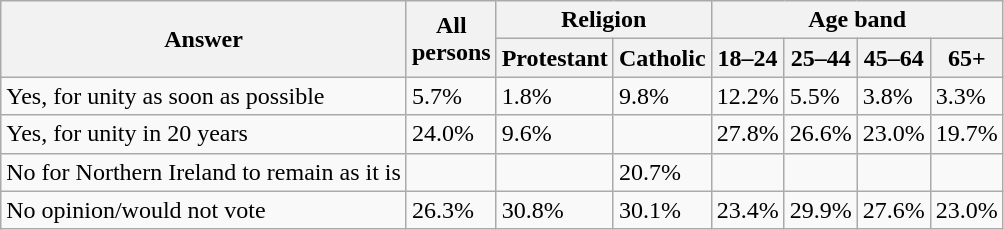<table class="wikitable">
<tr>
<th rowspan="2">Answer</th>
<th rowspan="2">All<br>persons</th>
<th colspan="2">Religion</th>
<th colspan="4">Age band</th>
</tr>
<tr>
<th>Protestant</th>
<th>Catholic</th>
<th>18–24</th>
<th>25–44</th>
<th>45–64</th>
<th>65+</th>
</tr>
<tr>
<td>Yes, for unity as soon as possible</td>
<td>5.7%</td>
<td>1.8%</td>
<td>9.8%</td>
<td>12.2%</td>
<td>5.5%</td>
<td>3.8%</td>
<td>3.3%</td>
</tr>
<tr>
<td>Yes, for unity in 20 years</td>
<td>24.0%</td>
<td>9.6%</td>
<td></td>
<td>27.8%</td>
<td>26.6%</td>
<td>23.0%</td>
<td>19.7%</td>
</tr>
<tr>
<td>No for Northern Ireland to remain as it is</td>
<td></td>
<td></td>
<td>20.7%</td>
<td></td>
<td></td>
<td></td>
<td></td>
</tr>
<tr>
<td>No opinion/would not vote</td>
<td>26.3%</td>
<td>30.8%</td>
<td>30.1%</td>
<td>23.4%</td>
<td>29.9%</td>
<td>27.6%</td>
<td>23.0%</td>
</tr>
</table>
